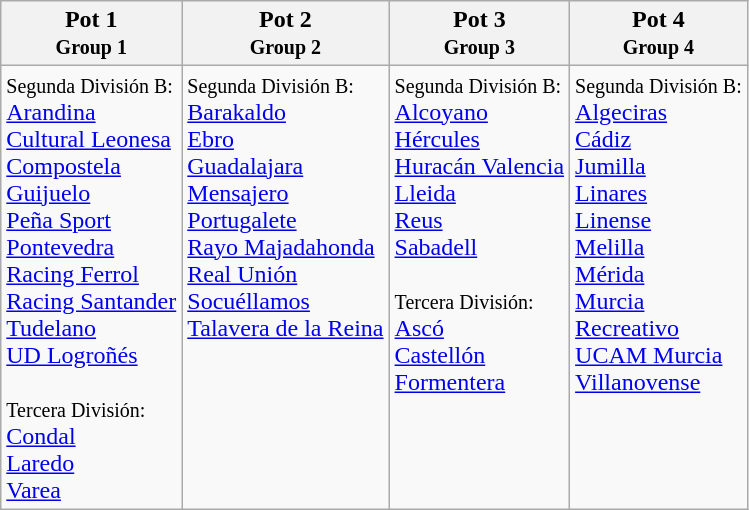<table class="wikitable">
<tr>
<th>Pot 1<br><small>Group 1</small></th>
<th>Pot 2<br><small>Group 2</small></th>
<th>Pot 3<br><small>Group 3</small></th>
<th>Pot 4<br><small>Group 4</small></th>
</tr>
<tr>
<td valign=top><small>Segunda División B:</small><br><a href='#'>Arandina</a><br><a href='#'>Cultural Leonesa</a><br><a href='#'>Compostela</a><br><a href='#'>Guijuelo</a><br><a href='#'>Peña Sport</a><br><a href='#'>Pontevedra</a><br><a href='#'>Racing Ferrol</a><br><a href='#'>Racing Santander</a><br><a href='#'>Tudelano</a><br><a href='#'>UD Logroñés</a><br><br><small>Tercera División:</small><br><a href='#'>Condal</a><br><a href='#'>Laredo</a><br><a href='#'>Varea</a></td>
<td valign=top><small>Segunda División B:</small><br><a href='#'>Barakaldo</a><br><a href='#'>Ebro</a><br><a href='#'>Guadalajara</a><br><a href='#'>Mensajero</a><br><a href='#'>Portugalete</a><br><a href='#'>Rayo Majadahonda</a><br><a href='#'>Real Unión</a><br><a href='#'>Socuéllamos</a><br><a href='#'>Talavera de la Reina</a></td>
<td valign=top><small>Segunda División B:</small><br><a href='#'>Alcoyano</a><br><a href='#'>Hércules</a><br><a href='#'>Huracán Valencia</a><br><a href='#'>Lleida</a><br><a href='#'>Reus</a><br><a href='#'>Sabadell</a><br><br><small>Tercera División:</small><br><a href='#'>Ascó</a><br><a href='#'>Castellón</a><br><a href='#'>Formentera</a></td>
<td valign=top><small>Segunda División B:</small><br><a href='#'>Algeciras</a><br><a href='#'>Cádiz</a><br><a href='#'>Jumilla</a><br><a href='#'>Linares</a><br><a href='#'>Linense</a><br><a href='#'>Melilla</a><br><a href='#'>Mérida</a><br><a href='#'>Murcia</a><br><a href='#'>Recreativo</a><br><a href='#'>UCAM Murcia</a><br><a href='#'>Villanovense</a></td>
</tr>
</table>
